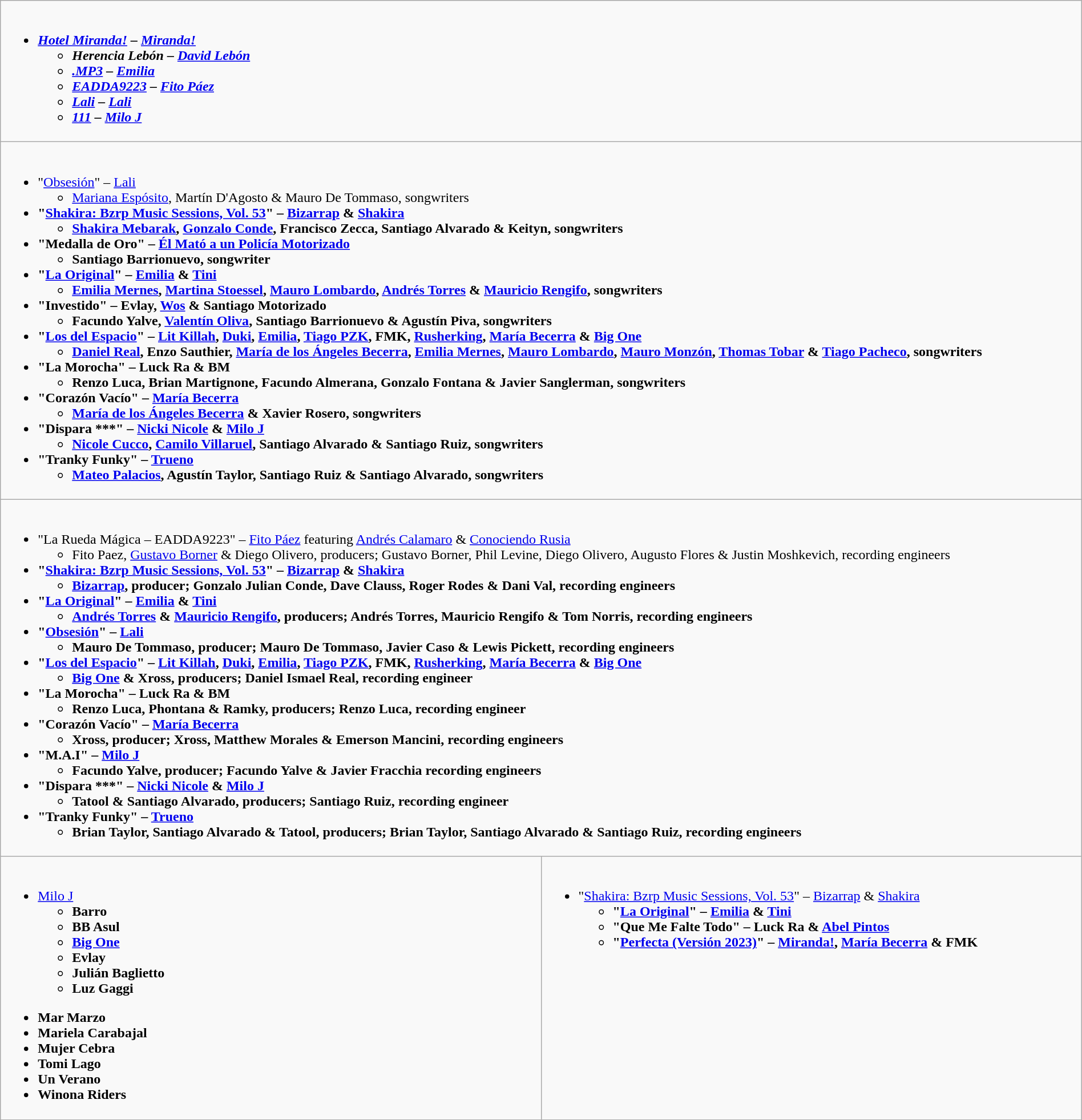<table class="wikitable" width="100%">
<tr>
<td style="vertical-align:top;" colspan="2" width="50%"><br><ul><li><strong><em><a href='#'>Hotel Miranda!</a><em> – <a href='#'>Miranda!</a><strong><ul><li></em>Herencia Lebón<em> – <a href='#'>David Lebón</a></li><li></em><a href='#'>.MP3</a><em> – <a href='#'>Emilia</a></li><li></em><a href='#'>EADDA9223</a><em> – <a href='#'>Fito Páez</a></li><li></em><a href='#'>Lali</a><em> – <a href='#'>Lali</a></li><li></em><a href='#'>111</a><em> – <a href='#'>Milo J</a></li></ul></li></ul></td>
</tr>
<tr>
<td style="vertical-align:top;" colspan="2" width="50%"><br><ul><li></strong>"<a href='#'>Obsesión</a>" – <a href='#'>Lali</a><strong><ul><li></strong><a href='#'>Mariana Espósito</a>, Martín D'Agosto & Mauro De Tommaso, songwriters<strong></li></ul></li><li>"<a href='#'>Shakira: Bzrp Music Sessions, Vol. 53</a>" – <a href='#'>Bizarrap</a> & <a href='#'>Shakira</a><ul><li><a href='#'>Shakira Mebarak</a>, <a href='#'>Gonzalo Conde</a>, Francisco Zecca, Santiago Alvarado & Keityn, songwriters</li></ul></li><li>"Medalla de Oro" – <a href='#'>Él Mató a un Policía Motorizado</a><ul><li>Santiago Barrionuevo, songwriter</li></ul></li><li>"<a href='#'>La Original</a>" – <a href='#'>Emilia</a> & <a href='#'>Tini</a><ul><li><a href='#'>Emilia Mernes</a>, <a href='#'>Martina Stoessel</a>, <a href='#'>Mauro Lombardo</a>, <a href='#'>Andrés Torres</a> & <a href='#'>Mauricio Rengifo</a>, songwriters</li></ul></li><li>"Investido" – Evlay, <a href='#'>Wos</a> & Santiago Motorizado<ul><li>Facundo Yalve, <a href='#'>Valentín Oliva</a>, Santiago Barrionuevo & Agustín Piva, songwriters</li></ul></li><li>"<a href='#'>Los del Espacio</a>" – <a href='#'>Lit Killah</a>, <a href='#'>Duki</a>, <a href='#'>Emilia</a>, <a href='#'>Tiago PZK</a>, FMK, <a href='#'>Rusherking</a>, <a href='#'>María Becerra</a> & <a href='#'>Big One</a><ul><li><a href='#'>Daniel Real</a>, Enzo Sauthier, <a href='#'>María de los Ángeles Becerra</a>, <a href='#'>Emilia Mernes</a>, <a href='#'>Mauro Lombardo</a>, <a href='#'>Mauro Monzón</a>, <a href='#'>Thomas Tobar</a> & <a href='#'>Tiago Pacheco</a>, songwriters</li></ul></li><li>"La Morocha" – Luck Ra & BM<ul><li>Renzo Luca, Brian Martignone, Facundo Almerana, Gonzalo Fontana & Javier Sanglerman, songwriters</li></ul></li><li>"Corazón Vacío" – <a href='#'>María Becerra</a><ul><li><a href='#'>María de los Ángeles Becerra</a> & Xavier Rosero, songwriters</li></ul></li><li>"Dispara ***" – <a href='#'>Nicki Nicole</a> & <a href='#'>Milo J</a><ul><li><a href='#'>Nicole Cucco</a>, <a href='#'>Camilo Villaruel</a>, Santiago Alvarado & Santiago Ruiz, songwriters</li></ul></li><li>"Tranky Funky" – <a href='#'>Trueno</a><ul><li><a href='#'>Mateo Palacios</a>, Agustín Taylor, Santiago Ruiz & Santiago Alvarado, songwriters</li></ul></li></ul></td>
</tr>
<tr>
<td style="vertical-align:top;" width="50%" colspan="2"><br><ul><li></strong>"La Rueda Mágica – EADDA9223" – <a href='#'>Fito Páez</a> featuring <a href='#'>Andrés Calamaro</a> & <a href='#'>Conociendo Rusia</a><strong><ul><li></strong>Fito Paez, <a href='#'>Gustavo Borner</a> & Diego Olivero, producers; Gustavo Borner, Phil Levine, Diego Olivero, Augusto Flores & Justin Moshkevich, recording engineers<strong></li></ul></li><li>"<a href='#'>Shakira: Bzrp Music Sessions, Vol. 53</a>" – <a href='#'>Bizarrap</a> & <a href='#'>Shakira</a><ul><li><a href='#'>Bizarrap</a>, producer; Gonzalo Julian Conde, Dave Clauss, Roger Rodes & Dani Val, recording engineers</li></ul></li><li>"<a href='#'>La Original</a>" – <a href='#'>Emilia</a> & <a href='#'>Tini</a><ul><li><a href='#'>Andrés Torres</a> & <a href='#'>Mauricio Rengifo</a>, producers; Andrés Torres, Mauricio Rengifo & Tom Norris, recording engineers</li></ul></li><li>"<a href='#'>Obsesión</a>" – <a href='#'>Lali</a><ul><li>Mauro De Tommaso, producer; Mauro De Tommaso, Javier Caso & Lewis Pickett, recording engineers</li></ul></li><li>"<a href='#'>Los del Espacio</a>" – <a href='#'>Lit Killah</a>, <a href='#'>Duki</a>, <a href='#'>Emilia</a>, <a href='#'>Tiago PZK</a>, FMK, <a href='#'>Rusherking</a>, <a href='#'>María Becerra</a> & <a href='#'>Big One</a><ul><li><a href='#'>Big One</a> & Xross, producers; Daniel Ismael Real, recording engineer</li></ul></li><li>"La Morocha" – Luck Ra & BM<ul><li>Renzo Luca, Phontana & Ramky, producers; Renzo Luca, recording engineer</li></ul></li><li>"Corazón Vacío" – <a href='#'>María Becerra</a><ul><li>Xross, producer; Xross, Matthew Morales & Emerson Mancini, recording engineers</li></ul></li><li>"M.A.I" – <a href='#'>Milo J</a><ul><li>Facundo Yalve, producer; Facundo Yalve & Javier Fracchia recording engineers</li></ul></li><li>"Dispara ***" – <a href='#'>Nicki Nicole</a> & <a href='#'>Milo J</a><ul><li>Tatool & Santiago Alvarado, producers; Santiago Ruiz, recording engineer</li></ul></li><li>"Tranky Funky" – <a href='#'>Trueno</a><ul><li>Brian Taylor, Santiago Alvarado & Tatool, producers; Brian Taylor, Santiago Alvarado & Santiago Ruiz, recording engineers</li></ul></li></ul></td>
</tr>
<tr>
<td style="vertical-align:top;" width="50%"><br>
<ul><li></strong><a href='#'>Milo J</a><strong><ul><li>Barro</li><li>BB Asul</li><li><a href='#'>Big One</a></li><li>Evlay</li><li>Julián Baglietto</li><li>Luz Gaggi</li></ul></li></ul><ul><li>Mar Marzo</li><li>Mariela Carabajal</li><li>Mujer Cebra</li><li>Tomi Lago</li><li>Un Verano</li><li>Winona Riders</li></ul></td>
<td style="vertical-align:top;" width="50%"><br><ul><li></strong>"<a href='#'>Shakira: Bzrp Music Sessions, Vol. 53</a>" – <a href='#'>Bizarrap</a> & <a href='#'>Shakira</a><strong><ul><li>"<a href='#'>La Original</a>" – <a href='#'>Emilia</a> & <a href='#'>Tini</a></li><li>"Que Me Falte Todo" – Luck Ra & <a href='#'>Abel Pintos</a></li><li>"<a href='#'>Perfecta (Versión 2023)</a>" – <a href='#'>Miranda!</a>, <a href='#'>María Becerra</a> & FMK</li></ul></li></ul></td>
</tr>
</table>
